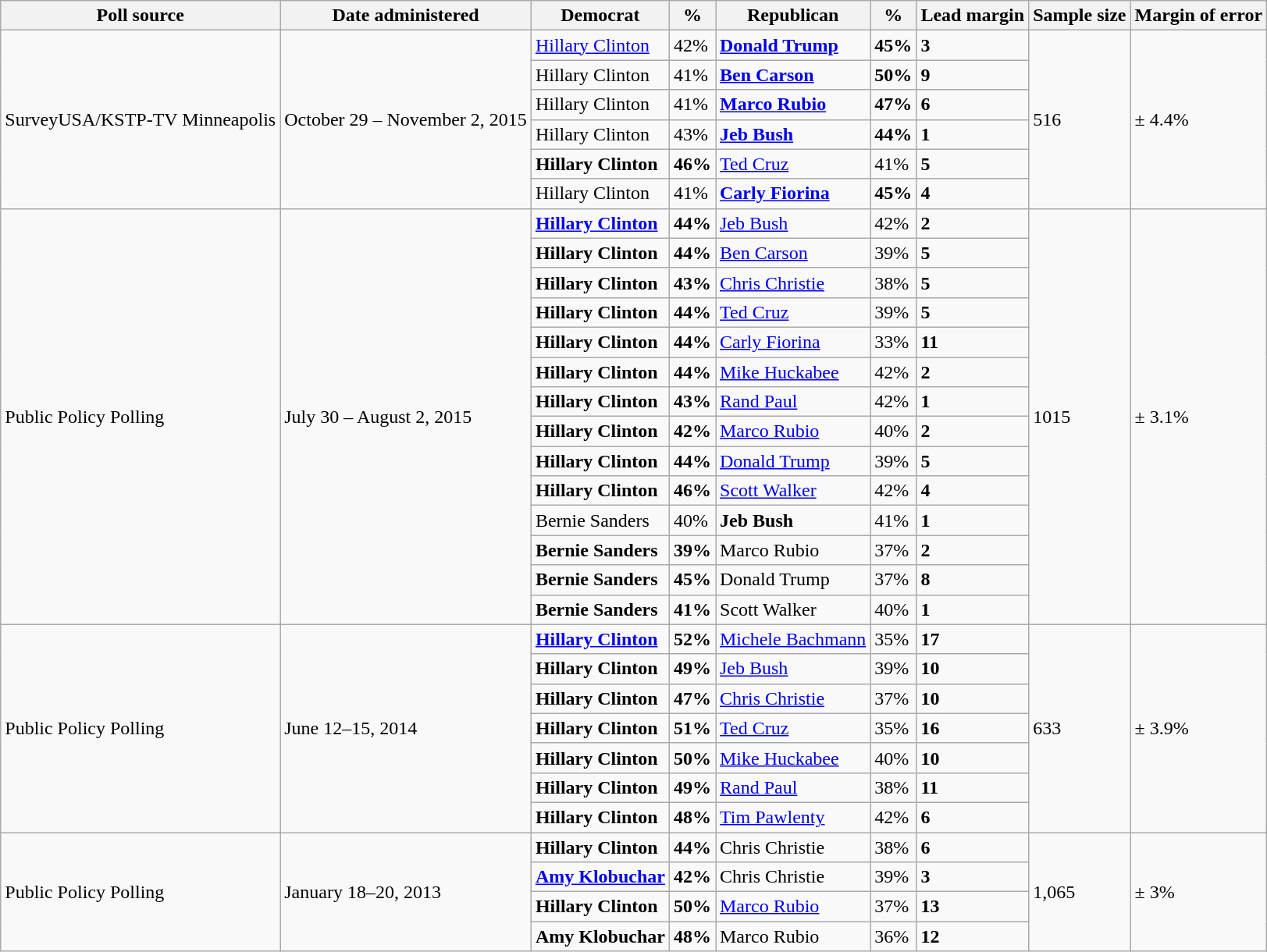<table class="wikitable">
<tr style="vertical-align:bottom;">
<th>Poll source</th>
<th>Date administered</th>
<th>Democrat</th>
<th>%</th>
<th>Republican</th>
<th>%</th>
<th>Lead margin</th>
<th>Sample size</th>
<th>Margin of error</th>
</tr>
<tr>
<td rowspan=6>SurveyUSA/KSTP-TV Minneapolis</td>
<td rowspan="6">October 29 – November 2, 2015</td>
<td><a href='#'>Hillary Clinton</a></td>
<td>42%</td>
<td><strong><a href='#'>Donald Trump</a></strong></td>
<td><strong>45%</strong></td>
<td><strong>3</strong></td>
<td rowspan="6">516</td>
<td rowspan="6">± 4.4%</td>
</tr>
<tr>
<td>Hillary Clinton</td>
<td>41%</td>
<td><strong><a href='#'>Ben Carson</a></strong></td>
<td><strong>50%</strong></td>
<td><strong>9</strong></td>
</tr>
<tr>
<td>Hillary Clinton</td>
<td>41%</td>
<td><strong><a href='#'>Marco Rubio</a></strong></td>
<td><strong>47%</strong></td>
<td><strong>6</strong></td>
</tr>
<tr>
<td>Hillary Clinton</td>
<td>43%</td>
<td><strong><a href='#'>Jeb Bush</a></strong></td>
<td><strong>44%</strong></td>
<td><strong>1</strong></td>
</tr>
<tr>
<td><strong>Hillary Clinton</strong></td>
<td><strong>46%</strong></td>
<td><a href='#'>Ted Cruz</a></td>
<td>41%</td>
<td><strong>5</strong></td>
</tr>
<tr>
<td>Hillary Clinton</td>
<td>41%</td>
<td><strong><a href='#'>Carly Fiorina</a></strong></td>
<td><strong>45%</strong></td>
<td><strong>4</strong></td>
</tr>
<tr>
<td rowspan="14">Public Policy Polling</td>
<td rowspan="14">July 30 – August 2, 2015</td>
<td><strong><a href='#'>Hillary Clinton</a></strong></td>
<td><strong>44%</strong></td>
<td><a href='#'>Jeb Bush</a></td>
<td>42%</td>
<td><strong>2</strong></td>
<td rowspan="14">1015</td>
<td rowspan="14">± 3.1%</td>
</tr>
<tr>
<td><strong>Hillary Clinton</strong></td>
<td><strong>44%</strong></td>
<td><a href='#'>Ben Carson</a></td>
<td>39%</td>
<td><strong>5</strong></td>
</tr>
<tr>
<td><strong>Hillary Clinton</strong></td>
<td><strong>43%</strong></td>
<td><a href='#'>Chris Christie</a></td>
<td>38%</td>
<td><strong>5</strong></td>
</tr>
<tr>
<td><strong>Hillary Clinton</strong></td>
<td><strong>44%</strong></td>
<td><a href='#'>Ted Cruz</a></td>
<td>39%</td>
<td><strong>5</strong></td>
</tr>
<tr>
<td><strong>Hillary Clinton</strong></td>
<td><strong>44%</strong></td>
<td><a href='#'>Carly Fiorina</a></td>
<td>33%</td>
<td><strong>11</strong></td>
</tr>
<tr>
<td><strong>Hillary Clinton</strong></td>
<td><strong>44%</strong></td>
<td><a href='#'>Mike Huckabee</a></td>
<td>42%</td>
<td><strong>2</strong></td>
</tr>
<tr>
<td><strong>Hillary Clinton</strong></td>
<td><strong>43%</strong></td>
<td><a href='#'>Rand Paul</a></td>
<td>42%</td>
<td><strong>1</strong></td>
</tr>
<tr>
<td><strong>Hillary Clinton</strong></td>
<td><strong>42%</strong></td>
<td><a href='#'>Marco Rubio</a></td>
<td>40%</td>
<td><strong>2</strong></td>
</tr>
<tr>
<td><strong>Hillary Clinton</strong></td>
<td><strong>44%</strong></td>
<td><a href='#'>Donald Trump</a></td>
<td>39%</td>
<td><strong>5</strong></td>
</tr>
<tr>
<td><strong>Hillary Clinton</strong></td>
<td><strong>46%</strong></td>
<td><a href='#'>Scott Walker</a></td>
<td>42%</td>
<td><strong>4</strong></td>
</tr>
<tr>
<td>Bernie Sanders</td>
<td>40%</td>
<td><strong>Jeb Bush</strong></td>
<td>41%</td>
<td><strong>1</strong></td>
</tr>
<tr>
<td><strong>Bernie Sanders</strong></td>
<td><strong>39%</strong></td>
<td>Marco Rubio</td>
<td>37%</td>
<td><strong>2</strong></td>
</tr>
<tr>
<td><strong>Bernie Sanders</strong></td>
<td><strong>45%</strong></td>
<td>Donald Trump</td>
<td>37%</td>
<td><strong>8</strong></td>
</tr>
<tr>
<td><strong>Bernie Sanders</strong></td>
<td><strong>41%</strong></td>
<td>Scott Walker</td>
<td>40%</td>
<td><strong>1</strong></td>
</tr>
<tr>
<td rowspan="7">Public Policy Polling</td>
<td rowspan="7">June 12–15, 2014</td>
<td><strong><a href='#'>Hillary Clinton</a></strong></td>
<td><strong>52%</strong></td>
<td><a href='#'>Michele Bachmann</a></td>
<td>35%</td>
<td><strong>17</strong></td>
<td rowspan="7">633</td>
<td rowspan="7">± 3.9%</td>
</tr>
<tr>
<td><strong>Hillary Clinton</strong></td>
<td><strong>49%</strong></td>
<td><a href='#'>Jeb Bush</a></td>
<td>39%</td>
<td><strong>10</strong></td>
</tr>
<tr>
<td><strong>Hillary Clinton</strong></td>
<td><strong>47%</strong></td>
<td><a href='#'>Chris Christie</a></td>
<td>37%</td>
<td><strong>10</strong></td>
</tr>
<tr>
<td><strong>Hillary Clinton</strong></td>
<td><strong>51%</strong></td>
<td><a href='#'>Ted Cruz</a></td>
<td>35%</td>
<td><strong>16</strong></td>
</tr>
<tr>
<td><strong>Hillary Clinton</strong></td>
<td><strong>50%</strong></td>
<td><a href='#'>Mike Huckabee</a></td>
<td>40%</td>
<td><strong>10</strong></td>
</tr>
<tr>
<td><strong>Hillary Clinton</strong></td>
<td><strong>49%</strong></td>
<td><a href='#'>Rand Paul</a></td>
<td>38%</td>
<td><strong>11</strong></td>
</tr>
<tr>
<td><strong>Hillary Clinton</strong></td>
<td><strong>48%</strong></td>
<td><a href='#'>Tim Pawlenty</a></td>
<td>42%</td>
<td><strong>6</strong></td>
</tr>
<tr>
<td rowspan="4">Public Policy Polling</td>
<td rowspan="4">January 18–20, 2013</td>
<td><strong>Hillary Clinton</strong></td>
<td><strong>44%</strong></td>
<td>Chris Christie</td>
<td>38%</td>
<td><strong>6</strong></td>
<td rowspan="4">1,065</td>
<td rowspan="4">± 3%</td>
</tr>
<tr>
<td><strong><a href='#'>Amy Klobuchar</a></strong></td>
<td><strong>42%</strong></td>
<td>Chris Christie</td>
<td>39%</td>
<td><strong>3</strong></td>
</tr>
<tr>
<td><strong>Hillary Clinton</strong></td>
<td><strong>50%</strong></td>
<td><a href='#'>Marco Rubio</a></td>
<td>37%</td>
<td><strong>13</strong></td>
</tr>
<tr>
<td><strong>Amy Klobuchar</strong></td>
<td><strong>48%</strong></td>
<td>Marco Rubio</td>
<td>36%</td>
<td><strong>12</strong></td>
</tr>
</table>
